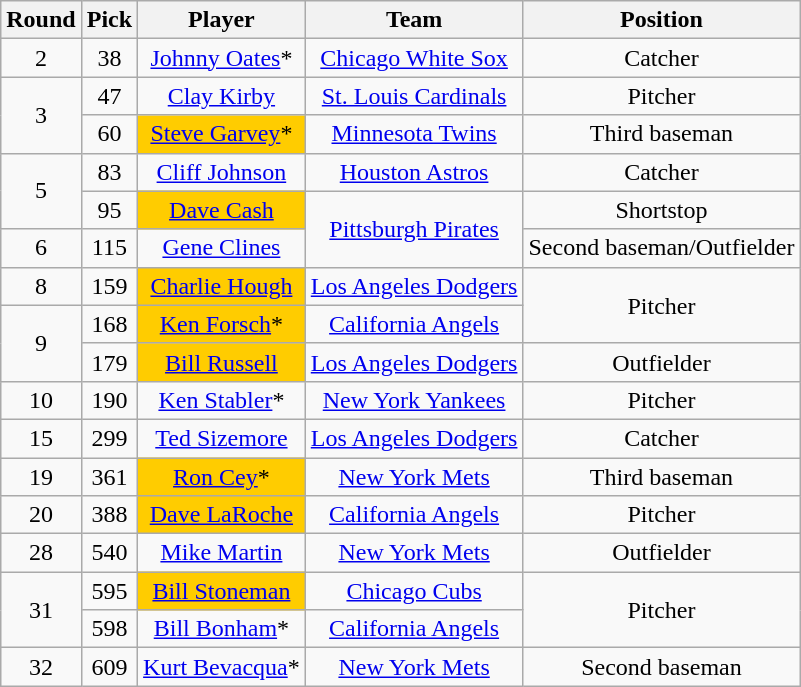<table class="wikitable sortable" style="text-align:center;" border="1">
<tr>
<th>Round</th>
<th>Pick</th>
<th>Player</th>
<th>Team</th>
<th>Position</th>
</tr>
<tr>
<td>2</td>
<td>38</td>
<td><a href='#'>Johnny Oates</a>*</td>
<td><a href='#'>Chicago White Sox</a></td>
<td>Catcher</td>
</tr>
<tr>
<td rowspan="2">3</td>
<td>47</td>
<td><a href='#'>Clay Kirby</a></td>
<td><a href='#'>St. Louis Cardinals</a></td>
<td>Pitcher</td>
</tr>
<tr>
<td>60</td>
<td bgcolor="#FFCC00"><a href='#'>Steve Garvey</a>*</td>
<td><a href='#'>Minnesota Twins</a></td>
<td>Third baseman</td>
</tr>
<tr>
<td rowspan="2">5</td>
<td>83</td>
<td><a href='#'>Cliff Johnson</a></td>
<td><a href='#'>Houston Astros</a></td>
<td>Catcher</td>
</tr>
<tr>
<td>95</td>
<td bgcolor="#FFCC00"><a href='#'>Dave Cash</a></td>
<td rowspan="2"><a href='#'>Pittsburgh Pirates</a></td>
<td>Shortstop</td>
</tr>
<tr>
<td>6</td>
<td>115</td>
<td><a href='#'>Gene Clines</a></td>
<td>Second baseman/Outfielder</td>
</tr>
<tr>
<td>8</td>
<td>159</td>
<td bgcolor="#FFCC00"><a href='#'>Charlie Hough</a></td>
<td><a href='#'>Los Angeles Dodgers</a></td>
<td rowspan="2">Pitcher</td>
</tr>
<tr>
<td rowspan="2">9</td>
<td>168</td>
<td bgcolor="#FFCC00"><a href='#'>Ken Forsch</a>*</td>
<td><a href='#'>California Angels</a></td>
</tr>
<tr>
<td>179</td>
<td bgcolor="#FFCC00"><a href='#'>Bill Russell</a></td>
<td><a href='#'>Los Angeles Dodgers</a></td>
<td>Outfielder</td>
</tr>
<tr>
<td>10</td>
<td>190</td>
<td><a href='#'>Ken Stabler</a>*</td>
<td><a href='#'>New York Yankees</a></td>
<td>Pitcher</td>
</tr>
<tr>
<td>15</td>
<td>299</td>
<td><a href='#'>Ted Sizemore</a></td>
<td><a href='#'>Los Angeles Dodgers</a></td>
<td>Catcher</td>
</tr>
<tr>
<td>19</td>
<td>361</td>
<td bgcolor="#FFCC00"><a href='#'>Ron Cey</a>*</td>
<td><a href='#'>New York Mets</a></td>
<td>Third baseman</td>
</tr>
<tr>
<td>20</td>
<td>388</td>
<td bgcolor="#FFCC00"><a href='#'>Dave LaRoche</a></td>
<td><a href='#'>California Angels</a></td>
<td>Pitcher</td>
</tr>
<tr>
<td>28</td>
<td>540</td>
<td><a href='#'>Mike Martin</a></td>
<td><a href='#'>New York Mets</a></td>
<td>Outfielder</td>
</tr>
<tr>
<td rowspan="2">31</td>
<td>595</td>
<td bgcolor="#FFCC00"><a href='#'>Bill Stoneman</a></td>
<td><a href='#'>Chicago Cubs</a></td>
<td rowspan="2">Pitcher</td>
</tr>
<tr>
<td>598</td>
<td><a href='#'>Bill Bonham</a>*</td>
<td><a href='#'>California Angels</a></td>
</tr>
<tr>
<td>32</td>
<td>609</td>
<td><a href='#'>Kurt Bevacqua</a>*</td>
<td><a href='#'>New York Mets</a></td>
<td>Second baseman</td>
</tr>
</table>
